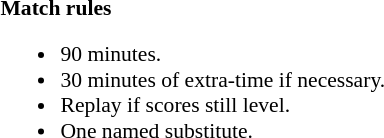<table width=100% style="font-size: 90%">
<tr>
<td width=50% valign=top><br><strong>Match rules</strong><ul><li>90 minutes.</li><li>30 minutes of extra-time if necessary.</li><li>Replay if scores still level.</li><li>One named substitute.</li></ul></td>
</tr>
</table>
